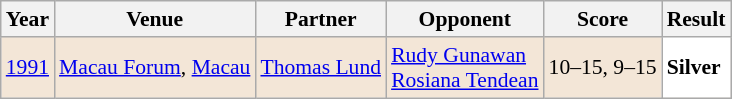<table class="sortable wikitable" style="font-size: 90%;">
<tr>
<th>Year</th>
<th>Venue</th>
<th>Partner</th>
<th>Opponent</th>
<th>Score</th>
<th>Result</th>
</tr>
<tr style="background:#F3E6D7">
<td align="center"><a href='#'>1991</a></td>
<td align="left"><a href='#'>Macau Forum</a>, <a href='#'>Macau</a></td>
<td align="left"> <a href='#'>Thomas Lund</a></td>
<td align="left"> <a href='#'>Rudy Gunawan</a> <br>  <a href='#'>Rosiana Tendean</a></td>
<td align="left">10–15, 9–15</td>
<td style="text-align:left; background: white"> <strong>Silver</strong></td>
</tr>
</table>
